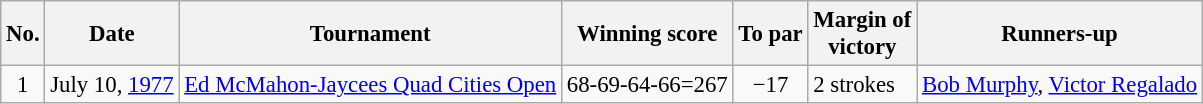<table class="wikitable" style="font-size:95%;">
<tr>
<th>No.</th>
<th>Date</th>
<th>Tournament</th>
<th>Winning score</th>
<th>To par</th>
<th>Margin of<br>victory</th>
<th>Runners-up</th>
</tr>
<tr>
<td align=center>1</td>
<td align=right>July 10, <a href='#'>1977</a></td>
<td><a href='#'>Ed McMahon-Jaycees Quad Cities Open</a></td>
<td align=right>68-69-64-66=267</td>
<td align=center>−17</td>
<td>2 strokes</td>
<td> <a href='#'>Bob Murphy</a>,  <a href='#'>Victor Regalado</a></td>
</tr>
</table>
